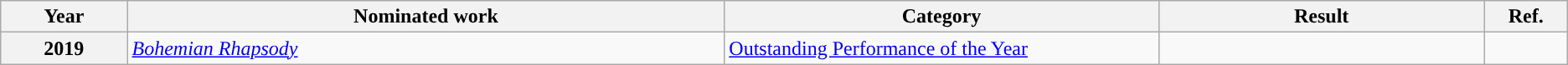<table class="wikitable">
<tr>
<th width=2%>Year</th>
<th width=11%>Nominated work</th>
<th width=8%>Category</th>
<th width=6%>Result</th>
<th width=1%>Ref.</th>
</tr>
<tr>
<th scope=row>2019</th>
<td><em><a href='#'>Bohemian Rhapsody</a></em></td>
<td><a href='#'>Outstanding Performance of the Year</a></td>
<td></td>
<td style="text-align:center;"></td>
</tr>
</table>
